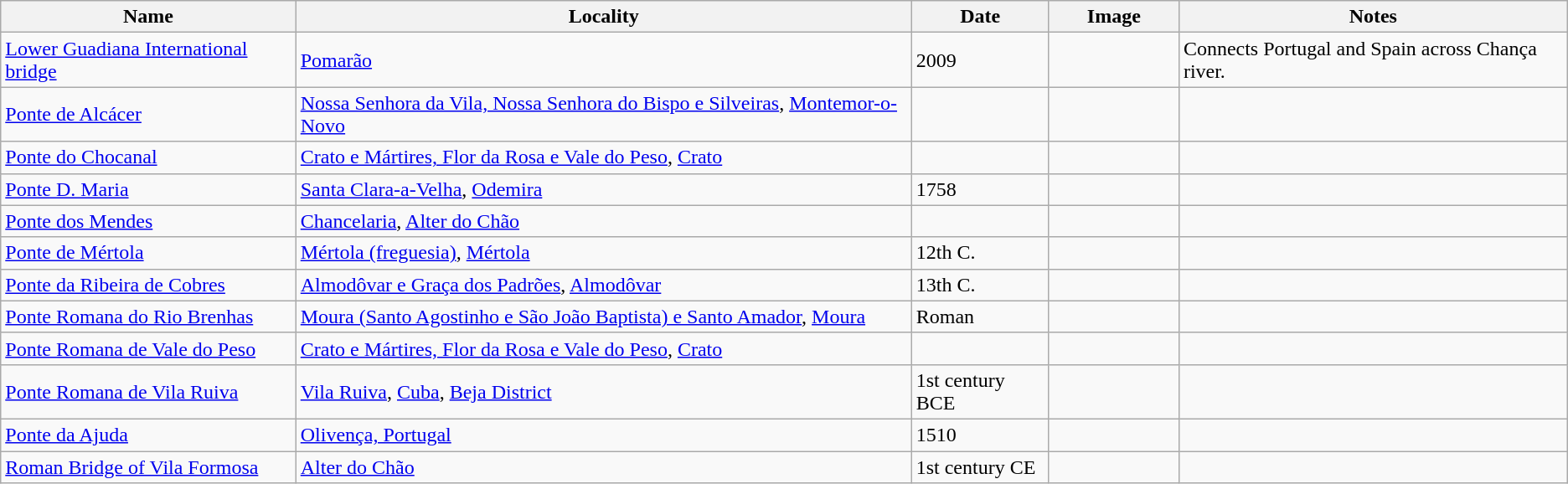<table class="wikitable sortable">
<tr>
<th>Name</th>
<th>Locality</th>
<th>Date</th>
<th class="unsortable" width="96px">Image</th>
<th class="unsortable">Notes</th>
</tr>
<tr>
<td><a href='#'>Lower Guadiana International bridge</a></td>
<td><a href='#'>Pomarão</a></td>
<td>2009</td>
<td></td>
<td>Connects Portugal and Spain across Chança river.</td>
</tr>
<tr>
<td><a href='#'>Ponte de Alcácer</a></td>
<td><a href='#'>Nossa Senhora da Vila, Nossa Senhora do Bispo e Silveiras</a>, <a href='#'>Montemor-o-Novo</a></td>
<td></td>
<td></td>
<td></td>
</tr>
<tr>
<td><a href='#'>Ponte do Chocanal</a></td>
<td><a href='#'>Crato e Mártires, Flor da Rosa e Vale do Peso</a>, <a href='#'>Crato</a></td>
<td></td>
<td></td>
<td></td>
</tr>
<tr>
<td><a href='#'>Ponte D. Maria</a></td>
<td><a href='#'>Santa Clara-a-Velha</a>, <a href='#'>Odemira</a></td>
<td>1758</td>
<td></td>
<td></td>
</tr>
<tr>
<td><a href='#'>Ponte dos Mendes</a></td>
<td><a href='#'>Chancelaria</a>, <a href='#'>Alter do Chão</a></td>
<td></td>
<td></td>
<td></td>
</tr>
<tr>
<td><a href='#'>Ponte de Mértola</a></td>
<td><a href='#'>Mértola (freguesia)</a>, <a href='#'>Mértola</a></td>
<td>12th C.</td>
<td></td>
<td></td>
</tr>
<tr>
<td><a href='#'>Ponte da Ribeira de Cobres</a></td>
<td><a href='#'>Almodôvar e Graça dos Padrões</a>, <a href='#'>Almodôvar</a></td>
<td>13th C.</td>
<td></td>
<td></td>
</tr>
<tr>
<td><a href='#'>Ponte Romana do Rio Brenhas</a></td>
<td><a href='#'>Moura (Santo Agostinho e São João Baptista) e Santo Amador</a>, <a href='#'>Moura</a></td>
<td>Roman</td>
<td></td>
<td></td>
</tr>
<tr>
<td><a href='#'>Ponte Romana de Vale do Peso</a></td>
<td><a href='#'>Crato e Mártires, Flor da Rosa e Vale do Peso</a>, <a href='#'>Crato</a></td>
<td></td>
<td></td>
<td></td>
</tr>
<tr>
<td><a href='#'>Ponte Romana de Vila Ruiva</a></td>
<td><a href='#'>Vila Ruiva</a>, <a href='#'>Cuba</a>, <a href='#'>Beja District</a></td>
<td>1st century BCE</td>
<td></td>
<td></td>
</tr>
<tr>
<td><a href='#'>Ponte da Ajuda</a></td>
<td><a href='#'>Olivença, Portugal</a></td>
<td>1510</td>
<td></td>
<td></td>
</tr>
<tr>
<td><a href='#'>Roman Bridge of Vila Formosa</a></td>
<td><a href='#'>Alter do Chão</a></td>
<td>1st century CE</td>
<td></td>
<td></td>
</tr>
</table>
